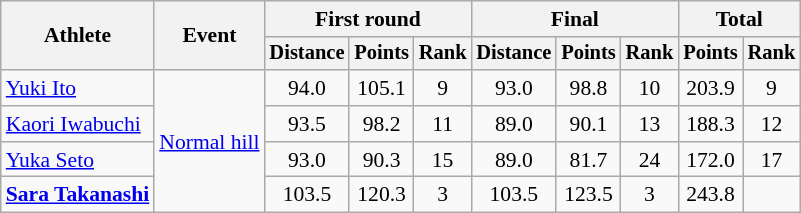<table class="wikitable" style="font-size:90%">
<tr>
<th rowspan=2>Athlete</th>
<th rowspan=2>Event</th>
<th colspan=3>First round</th>
<th colspan=3>Final</th>
<th colspan=2>Total</th>
</tr>
<tr style="font-size:95%">
<th>Distance</th>
<th>Points</th>
<th>Rank</th>
<th>Distance</th>
<th>Points</th>
<th>Rank</th>
<th>Points</th>
<th>Rank</th>
</tr>
<tr align=center>
<td align=left><a href='#'>Yuki Ito</a></td>
<td align=left rowspan=4><a href='#'>Normal hill</a></td>
<td>94.0</td>
<td>105.1</td>
<td>9</td>
<td>93.0</td>
<td>98.8</td>
<td>10</td>
<td>203.9</td>
<td>9</td>
</tr>
<tr align=center>
<td align=left><a href='#'>Kaori Iwabuchi</a></td>
<td>93.5</td>
<td>98.2</td>
<td>11</td>
<td>89.0</td>
<td>90.1</td>
<td>13</td>
<td>188.3</td>
<td>12</td>
</tr>
<tr align=center>
<td align=left><a href='#'>Yuka Seto</a></td>
<td>93.0</td>
<td>90.3</td>
<td>15</td>
<td>89.0</td>
<td>81.7</td>
<td>24</td>
<td>172.0</td>
<td>17</td>
</tr>
<tr align=center>
<td align=left><strong><a href='#'>Sara Takanashi</a></strong></td>
<td>103.5</td>
<td>120.3</td>
<td>3</td>
<td>103.5</td>
<td>123.5</td>
<td>3</td>
<td>243.8</td>
<td></td>
</tr>
</table>
